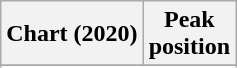<table class="wikitable sortable plainrowheaders" style="text-align:center">
<tr>
<th scope="col">Chart (2020)</th>
<th scope="col">Peak<br>position</th>
</tr>
<tr>
</tr>
<tr>
</tr>
</table>
